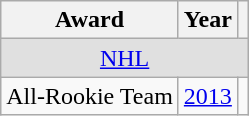<table class="wikitable">
<tr>
<th>Award</th>
<th>Year</th>
<th></th>
</tr>
<tr ALIGN="center" bgcolor="#e0e0e0">
<td colspan="3"><a href='#'>NHL</a></td>
</tr>
<tr>
<td>All-Rookie Team</td>
<td><a href='#'>2013</a></td>
<td></td>
</tr>
</table>
